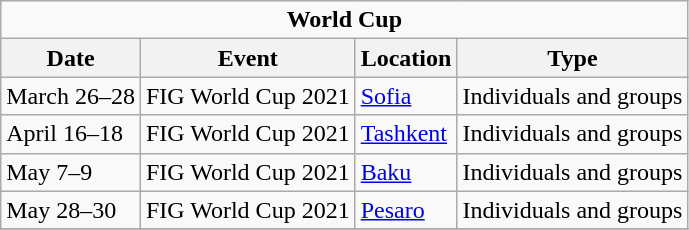<table class="wikitable">
<tr>
<td colspan="4" style="text-align:center;"><strong>World Cup</strong></td>
</tr>
<tr>
<th>Date</th>
<th>Event</th>
<th>Location</th>
<th>Type</th>
</tr>
<tr>
<td>March 26–28</td>
<td>FIG World Cup 2021</td>
<td> <a href='#'>Sofia</a></td>
<td>Individuals and groups</td>
</tr>
<tr>
<td>April 16–18</td>
<td>FIG World Cup 2021</td>
<td> <a href='#'>Tashkent</a></td>
<td>Individuals and groups</td>
</tr>
<tr>
<td>May 7–9</td>
<td>FIG World Cup 2021</td>
<td> <a href='#'>Baku</a></td>
<td>Individuals and groups</td>
</tr>
<tr>
<td>May 28–30</td>
<td>FIG World Cup 2021</td>
<td> <a href='#'>Pesaro</a></td>
<td>Individuals and groups</td>
</tr>
<tr>
</tr>
</table>
